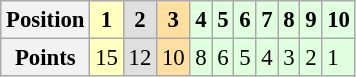<table class="wikitable" style="font-size: 95%;">
<tr>
<th>Position</th>
<th style="background:#ffffbf;">1</th>
<th style="background:#dfdfdf;">2</th>
<th style="background:#ffdf9f;">3</th>
<th style="background:#dfffdf;">4</th>
<th style="background:#dfffdf;">5</th>
<th style="background:#dfffdf;">6</th>
<th style="background:#dfffdf;">7</th>
<th style="background:#dfffdf;">8</th>
<th style="background:#dfffdf;">9</th>
<th style="background:#dfffdf;">10</th>
</tr>
<tr>
<th>Points</th>
<td style="background:#ffffbf;">15</td>
<td style="background:#dfdfdf;">12</td>
<td style="background:#ffdf9f;">10</td>
<td style="background:#dfffdf;">8</td>
<td style="background:#dfffdf;">6</td>
<td style="background:#dfffdf;">5</td>
<td style="background:#dfffdf;">4</td>
<td style="background:#dfffdf;">3</td>
<td style="background:#dfffdf;">2</td>
<td style="background:#dfffdf;">1</td>
</tr>
</table>
